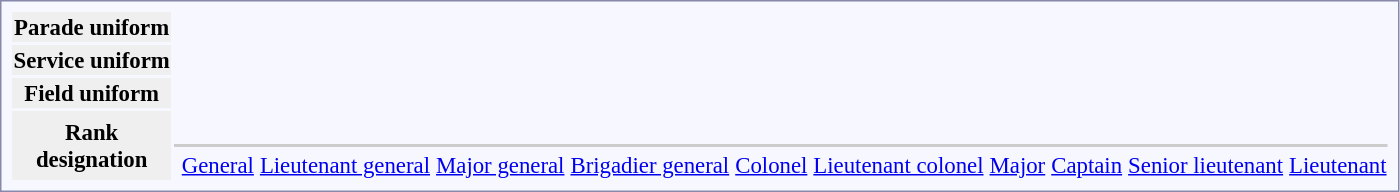<table style="border:1px solid #8888aa; background-color:#f7f8ff; padding:5px; font-size:95%; margin: 0px 12px 12px 0px;">
<tr style="text-align:center;">
<th bgcolor="#efefef">Parade uniform</th>
<td colspan=2 rowspan=4></td>
<td colspan=2></td>
<td colspan=2></td>
<td colspan=2></td>
<td colspan=2></td>
<td colspan=2></td>
<td colspan=2></td>
<td colspan=2></td>
<td colspan=2></td>
<td colspan=3></td>
<td colspan=3></td>
</tr>
<tr style="text-align:center;">
<th bgcolor="#efefef">Service uniform</th>
<td colspan=2></td>
<td colspan=2></td>
<td colspan=2></td>
<td colspan=2></td>
<td colspan=2></td>
<td colspan=2></td>
<td colspan=2></td>
<td colspan=2></td>
<td colspan=3></td>
<td colspan=3></td>
</tr>
<tr style="text-align:center;">
<th bgcolor="#efefef">Field uniform</th>
<td colspan=2></td>
<td colspan=2></td>
<td colspan=2></td>
<td colspan=2></td>
<td colspan=2></td>
<td colspan=2></td>
<td colspan=2></td>
<td colspan=2></td>
<td colspan=3></td>
<td colspan=3></td>
</tr>
<tr style="text-align:center;">
<th bgcolor="#efefef" rowspan=3>Rank<br>designation</th>
<td colspan=2><br></td>
<td colspan=2><br></td>
<td colspan=2><br></td>
<td colspan=2><br></td>
<td colspan=2><br></td>
<td colspan=2><br></td>
<td colspan=2><br></td>
<td colspan=2><br></td>
<td colspan=3><br></td>
<td colspan=3><br></td>
</tr>
<tr bgcolor="#CCCCCC">
<td colspan=35></td>
</tr>
<tr style="text-align:center;">
<td colspan=2></td>
<td colspan=2><a href='#'>General</a><br></td>
<td colspan=2><a href='#'>Lieutenant general</a></td>
<td colspan=2><a href='#'>Major general</a></td>
<td colspan=2><a href='#'>Brigadier general</a><br></td>
<td colspan=2><a href='#'>Colonel</a></td>
<td colspan=2><a href='#'>Lieutenant colonel</a></td>
<td colspan=2><a href='#'>Major</a></td>
<td colspan=2><a href='#'>Captain</a></td>
<td colspan=3><a href='#'>Senior lieutenant</a></td>
<td colspan=3><a href='#'>Lieutenant</a></td>
</tr>
</table>
